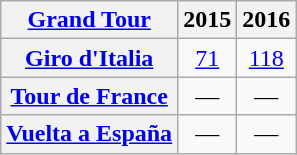<table class="wikitable plainrowheaders">
<tr>
<th scope="col"><a href='#'>Grand Tour</a></th>
<th scope="col">2015</th>
<th scope="col">2016</th>
</tr>
<tr style="text-align:center;">
<th scope="row"> <a href='#'>Giro d'Italia</a></th>
<td><a href='#'>71</a></td>
<td><a href='#'>118</a></td>
</tr>
<tr style="text-align:center;">
<th scope="row"> <a href='#'>Tour de France</a></th>
<td>—</td>
<td>—</td>
</tr>
<tr style="text-align:center;">
<th scope="row"> <a href='#'>Vuelta a España</a></th>
<td>—</td>
<td>—</td>
</tr>
</table>
